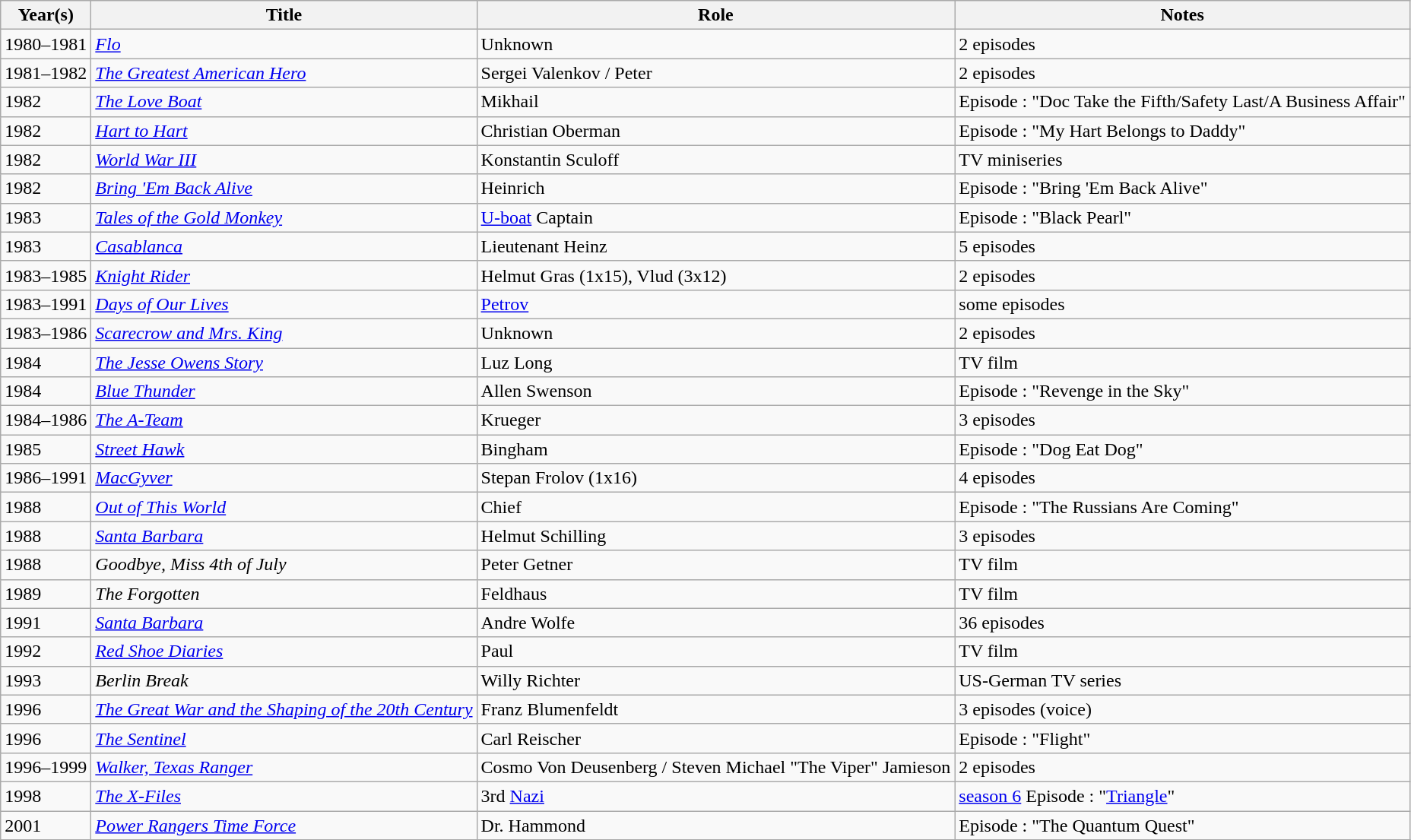<table class="wikitable sortable">
<tr>
<th>Year(s)</th>
<th>Title</th>
<th>Role</th>
<th class="unsortable">Notes</th>
</tr>
<tr>
<td>1980–1981</td>
<td><em><a href='#'>Flo</a></em></td>
<td>Unknown</td>
<td>2 episodes</td>
</tr>
<tr>
<td>1981–1982</td>
<td><em><a href='#'>The Greatest American Hero</a></em></td>
<td>Sergei Valenkov / Peter</td>
<td>2 episodes</td>
</tr>
<tr>
<td>1982</td>
<td><em><a href='#'>The Love Boat</a></em></td>
<td>Mikhail</td>
<td>Episode : "Doc Take the Fifth/Safety Last/A Business Affair"</td>
</tr>
<tr>
<td>1982</td>
<td><em><a href='#'>Hart to Hart</a></em></td>
<td>Christian Oberman</td>
<td>Episode : "My Hart Belongs to Daddy"</td>
</tr>
<tr>
<td>1982</td>
<td><em><a href='#'>World War III</a></em></td>
<td>Konstantin Sculoff</td>
<td>TV miniseries</td>
</tr>
<tr>
<td>1982</td>
<td><em><a href='#'>Bring 'Em Back Alive</a></em></td>
<td>Heinrich</td>
<td>Episode : "Bring 'Em Back Alive"</td>
</tr>
<tr>
<td>1983</td>
<td><em><a href='#'>Tales of the Gold Monkey</a></em></td>
<td><a href='#'>U-boat</a> Captain</td>
<td>Episode : "Black Pearl"</td>
</tr>
<tr>
<td>1983</td>
<td><em><a href='#'>Casablanca</a></em></td>
<td>Lieutenant Heinz</td>
<td>5 episodes</td>
</tr>
<tr>
<td>1983–1985</td>
<td><em><a href='#'>Knight Rider</a></em></td>
<td>Helmut Gras (1x15), Vlud (3x12)</td>
<td>2 episodes</td>
</tr>
<tr>
<td>1983–1991</td>
<td><em><a href='#'>Days of Our Lives</a></em></td>
<td><a href='#'>Petrov</a></td>
<td>some episodes</td>
</tr>
<tr>
<td>1983–1986</td>
<td><em><a href='#'>Scarecrow and Mrs. King</a></em></td>
<td>Unknown</td>
<td>2 episodes</td>
</tr>
<tr>
<td>1984</td>
<td><em><a href='#'>The Jesse Owens Story</a></em></td>
<td>Luz Long</td>
<td>TV film</td>
</tr>
<tr>
<td>1984</td>
<td><em><a href='#'>Blue Thunder</a></em></td>
<td>Allen Swenson</td>
<td>Episode : "Revenge in the Sky"</td>
</tr>
<tr>
<td>1984–1986</td>
<td><em><a href='#'>The A-Team</a></em></td>
<td>Krueger</td>
<td>3 episodes</td>
</tr>
<tr>
<td>1985</td>
<td><em><a href='#'>Street Hawk</a></em></td>
<td>Bingham</td>
<td>Episode : "Dog Eat Dog"</td>
</tr>
<tr>
<td>1986–1991</td>
<td><em><a href='#'>MacGyver</a></em></td>
<td>Stepan Frolov (1x16)</td>
<td>4 episodes</td>
</tr>
<tr>
<td>1988</td>
<td><em><a href='#'>Out of This World</a></em></td>
<td>Chief</td>
<td>Episode : "The Russians Are Coming"</td>
</tr>
<tr>
<td>1988</td>
<td><em><a href='#'>Santa Barbara</a></em></td>
<td>Helmut Schilling</td>
<td>3 episodes</td>
</tr>
<tr>
<td>1988</td>
<td><em>Goodbye, Miss 4th of July</em></td>
<td>Peter Getner</td>
<td>TV film</td>
</tr>
<tr>
<td>1989</td>
<td><em>The Forgotten</em></td>
<td>Feldhaus</td>
<td>TV film</td>
</tr>
<tr>
<td>1991</td>
<td><em><a href='#'>Santa Barbara</a></em></td>
<td>Andre Wolfe</td>
<td>36 episodes</td>
</tr>
<tr>
<td>1992</td>
<td><em><a href='#'>Red Shoe Diaries</a></em></td>
<td>Paul</td>
<td>TV film</td>
</tr>
<tr>
<td>1993</td>
<td><em>Berlin Break</em></td>
<td>Willy Richter</td>
<td>US-German TV series</td>
</tr>
<tr>
<td>1996</td>
<td><em><a href='#'>The Great War and the Shaping of the 20th Century</a></em></td>
<td>Franz Blumenfeldt</td>
<td>3 episodes (voice)</td>
</tr>
<tr>
<td>1996</td>
<td><em><a href='#'>The Sentinel</a></em></td>
<td>Carl Reischer</td>
<td>Episode : "Flight"</td>
</tr>
<tr>
<td>1996–1999</td>
<td><em><a href='#'>Walker, Texas Ranger</a></em></td>
<td>Cosmo Von Deusenberg / Steven Michael "The Viper" Jamieson</td>
<td>2 episodes</td>
</tr>
<tr>
<td>1998</td>
<td><em><a href='#'>The X-Files</a></em></td>
<td>3rd <a href='#'>Nazi</a></td>
<td><a href='#'>season 6</a> Episode : "<a href='#'>Triangle</a>"</td>
</tr>
<tr>
<td>2001</td>
<td><em><a href='#'>Power Rangers Time Force</a></em></td>
<td>Dr. Hammond</td>
<td>Episode : "The Quantum Quest"</td>
</tr>
<tr>
</tr>
</table>
